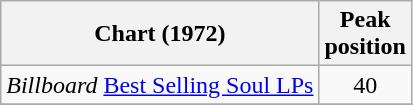<table class="wikitable">
<tr>
<th>Chart (1972)</th>
<th>Peak<br>position</th>
</tr>
<tr>
<td><em>Billboard</em> <a href='#'>Best Selling Soul LPs</a></td>
<td style="text-align:center;">40</td>
</tr>
<tr>
</tr>
</table>
